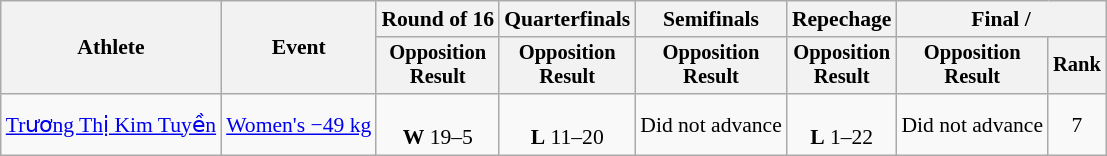<table class="wikitable" style="font-size:90%;">
<tr>
<th rowspan=2>Athlete</th>
<th rowspan=2>Event</th>
<th>Round of 16</th>
<th>Quarterfinals</th>
<th>Semifinals</th>
<th>Repechage</th>
<th colspan=2>Final / </th>
</tr>
<tr style="font-size:95%">
<th>Opposition<br>Result</th>
<th>Opposition<br>Result</th>
<th>Opposition<br>Result</th>
<th>Opposition<br>Result</th>
<th>Opposition<br>Result</th>
<th>Rank</th>
</tr>
<tr align=center>
<td align=left><a href='#'>Trương Thị Kim Tuyền</a></td>
<td align=left><a href='#'>Women's −49 kg</a></td>
<td><br><strong>W</strong> 19–5</td>
<td><br><strong>L</strong> 11–20</td>
<td>Did not advance</td>
<td><br><strong>L</strong> 1–22 </td>
<td>Did not advance</td>
<td>7</td>
</tr>
</table>
